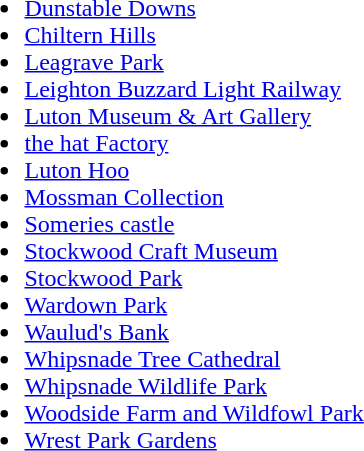<table>
<tr>
<td valign="top"><br><ul><li>  <a href='#'>Dunstable Downs</a></li><li>  <a href='#'>Chiltern Hills</a></li><li>  <a href='#'>Leagrave Park</a></li><li>  <a href='#'>Leighton Buzzard Light Railway</a></li><li> <a href='#'>Luton Museum & Art Gallery</a></li><li><a href='#'>the hat Factory</a></li><li>  <a href='#'>Luton Hoo</a></li><li> <a href='#'>Mossman Collection</a></li><li><a href='#'>Someries castle</a></li><li>  <a href='#'>Stockwood Craft Museum</a></li><li> <a href='#'>Stockwood Park</a></li><li> <a href='#'>Wardown Park</a></li><li>  <a href='#'>Waulud's Bank</a></li><li> <a href='#'>Whipsnade Tree Cathedral</a></li><li>  <a href='#'>Whipsnade Wildlife Park</a></li><li><a href='#'>Woodside Farm and Wildfowl Park</a></li><li> <a href='#'>Wrest Park Gardens</a></li></ul></td>
</tr>
</table>
